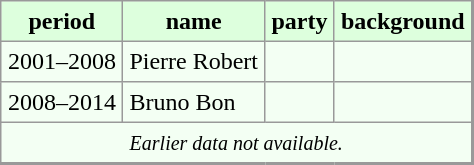<table align="center" rules="all" cellspacing="0" cellpadding="4" style="border: 1px solid #999; border-right: 2px solid #999; border-bottom: 2px solid #999; background: #f3fff3">
<tr style="background: #ddffdd">
<th>period</th>
<th>name</th>
<th>party</th>
<th>background</th>
</tr>
<tr>
<td align=right>2001–2008</td>
<td>Pierre Robert</td>
<td align="center"></td>
<td></td>
</tr>
<tr>
<td align=right>2008–2014</td>
<td>Bruno Bon</td>
<td align="center"></td>
<td></td>
</tr>
<tr>
<td colspan="4" align="center"><small> <em>Earlier data not available.</em></small></td>
</tr>
</table>
